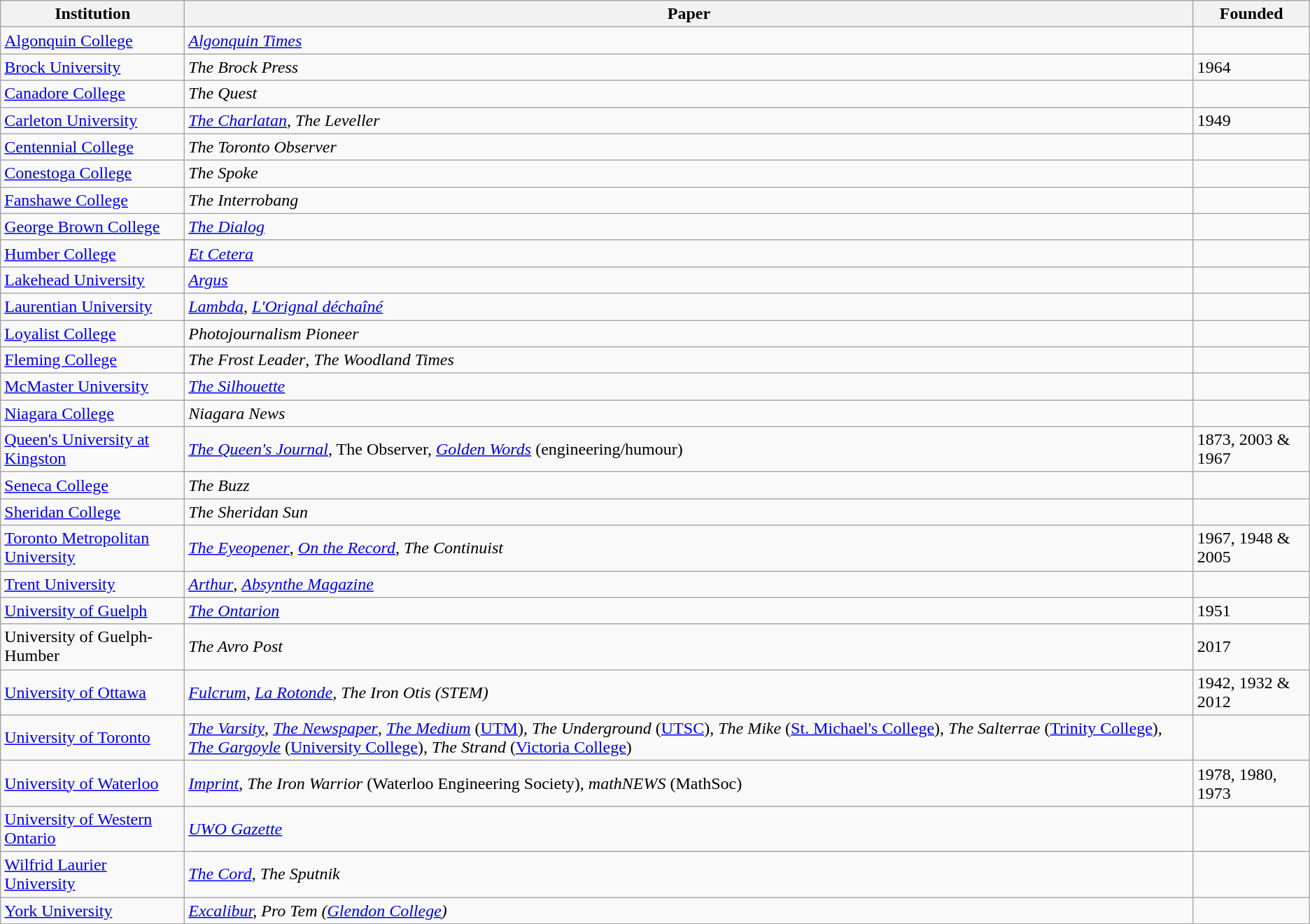<table class="wikitable sortable">
<tr>
<th>Institution</th>
<th>Paper</th>
<th>Founded</th>
</tr>
<tr>
<td><a href='#'>Algonquin College</a></td>
<td><em><a href='#'>Algonquin Times</a></em></td>
<td></td>
</tr>
<tr>
<td><a href='#'>Brock University</a></td>
<td><em>The Brock Press</em></td>
<td>1964</td>
</tr>
<tr>
<td><a href='#'>Canadore College</a></td>
<td><em>The Quest</em></td>
<td></td>
</tr>
<tr>
<td><a href='#'>Carleton University</a></td>
<td><em><a href='#'>The Charlatan</a>, The Leveller</em></td>
<td>1949</td>
</tr>
<tr>
<td><a href='#'>Centennial College</a></td>
<td><em>The Toronto Observer</em></td>
<td></td>
</tr>
<tr>
<td><a href='#'>Conestoga College</a></td>
<td><em>The Spoke</em></td>
<td></td>
</tr>
<tr>
<td><a href='#'>Fanshawe College</a></td>
<td><em>The Interrobang</em></td>
<td></td>
</tr>
<tr>
<td><a href='#'>George Brown College</a></td>
<td><em><a href='#'>The Dialog</a></em></td>
<td></td>
</tr>
<tr>
<td><a href='#'>Humber College</a></td>
<td><em><a href='#'>Et Cetera</a></em></td>
<td></td>
</tr>
<tr>
<td><a href='#'>Lakehead University</a></td>
<td><em><a href='#'>Argus</a></em></td>
<td></td>
</tr>
<tr>
<td><a href='#'>Laurentian University</a></td>
<td><em><a href='#'>Lambda</a></em>, <em><a href='#'>L'Orignal déchaîné</a></em></td>
<td></td>
</tr>
<tr>
<td><a href='#'>Loyalist College</a></td>
<td><em>Photojournalism Pioneer</em></td>
<td></td>
</tr>
<tr>
<td><a href='#'>Fleming College</a></td>
<td><em>The Frost Leader</em>, <em>The Woodland Times</em></td>
<td></td>
</tr>
<tr>
<td><a href='#'>McMaster University</a></td>
<td><em><a href='#'>The Silhouette</a></em></td>
<td></td>
</tr>
<tr>
<td><a href='#'>Niagara College</a></td>
<td><em>Niagara News</em></td>
<td></td>
</tr>
<tr>
<td><a href='#'>Queen's University at Kingston</a></td>
<td><em><a href='#'>The Queen's Journal</a></em>, The Observer, <em><a href='#'>Golden Words</a></em> (engineering/humour)</td>
<td>1873, 2003 & 1967</td>
</tr>
<tr>
<td><a href='#'>Seneca College</a></td>
<td><em>The Buzz</em></td>
<td></td>
</tr>
<tr>
<td><a href='#'>Sheridan College</a></td>
<td><em>The Sheridan Sun</em></td>
<td></td>
</tr>
<tr>
<td><a href='#'>Toronto Metropolitan University</a></td>
<td><em><a href='#'>The Eyeopener</a></em>, <em><a href='#'>On the Record</a></em>, <em>The Continuist</em></td>
<td>1967, 1948 & 2005</td>
</tr>
<tr>
<td><a href='#'>Trent University</a></td>
<td><em><a href='#'>Arthur</a></em>, <em><a href='#'>Absynthe Magazine</a></em></td>
<td></td>
</tr>
<tr>
<td><a href='#'>University of Guelph</a></td>
<td><em><a href='#'>The Ontarion</a></em></td>
<td>1951</td>
</tr>
<tr>
<td>University of Guelph-Humber</td>
<td><em>The Avro Post</em></td>
<td>2017</td>
</tr>
<tr>
<td><a href='#'>University of Ottawa</a></td>
<td><em><a href='#'>Fulcrum</a></em>, <em><a href='#'>La Rotonde</a>, The Iron Otis (STEM)</em></td>
<td>1942, 1932 & 2012</td>
</tr>
<tr>
<td><a href='#'>University of Toronto</a></td>
<td><em><a href='#'>The Varsity</a></em>, <em><a href='#'>The Newspaper</a></em>, <em><a href='#'>The Medium</a></em> (<a href='#'>UTM</a>), <em>The Underground</em> (<a href='#'>UTSC</a>), <em>The Mike</em> (<a href='#'>St. Michael's College</a>), <em>The Salterrae</em> (<a href='#'>Trinity College</a>), <em><a href='#'>The Gargoyle</a></em> (<a href='#'>University College</a>), <em>The Strand</em> (<a href='#'>Victoria College</a>)</td>
<td></td>
</tr>
<tr>
<td><a href='#'>University of Waterloo</a></td>
<td><em><a href='#'>Imprint</a></em>, <em>The Iron Warrior</em> (Waterloo Engineering Society), <em>mathNEWS</em> (MathSoc)</td>
<td>1978, 1980, 1973</td>
</tr>
<tr>
<td><a href='#'>University of Western Ontario</a></td>
<td><em><a href='#'>UWO Gazette</a></em></td>
<td></td>
</tr>
<tr>
<td><a href='#'>Wilfrid Laurier University</a></td>
<td><em><a href='#'>The Cord</a></em>, <em>The Sputnik</em></td>
<td></td>
</tr>
<tr>
<td><a href='#'>York University</a></td>
<td><em><a href='#'>Excalibur</a>, Pro Tem (<a href='#'>Glendon College</a>)</em></td>
<td></td>
</tr>
</table>
